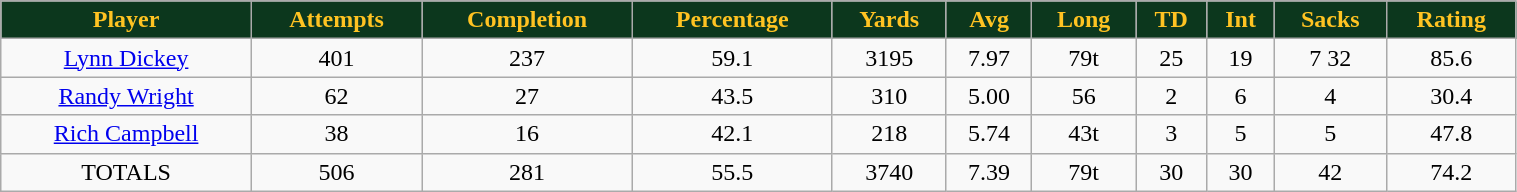<table class="wikitable" width="80%">
<tr align="center"  style="background:#0C371D;color:#ffc322;">
<td><strong>Player</strong></td>
<td><strong>Attempts</strong></td>
<td><strong>Completion</strong></td>
<td><strong>Percentage</strong></td>
<td><strong>Yards</strong></td>
<td><strong>Avg</strong></td>
<td><strong>Long</strong></td>
<td><strong>TD</strong></td>
<td><strong>Int</strong></td>
<td><strong>Sacks</strong></td>
<td><strong>Rating</strong></td>
</tr>
<tr align="center" bgcolor="">
<td><a href='#'>Lynn Dickey</a></td>
<td>401</td>
<td>237</td>
<td>59.1</td>
<td>3195</td>
<td>7.97</td>
<td>79t</td>
<td>25</td>
<td>19</td>
<td>7 32</td>
<td>85.6</td>
</tr>
<tr align="center" bgcolor="">
<td><a href='#'>Randy Wright</a></td>
<td>62</td>
<td>27</td>
<td>43.5</td>
<td>310</td>
<td>5.00</td>
<td>56</td>
<td>2</td>
<td>6</td>
<td>4</td>
<td>30.4</td>
</tr>
<tr align="center" bgcolor="">
<td><a href='#'>Rich Campbell</a></td>
<td>38</td>
<td>16</td>
<td>42.1</td>
<td>218</td>
<td>5.74</td>
<td>43t</td>
<td>3</td>
<td>5</td>
<td>5</td>
<td>47.8</td>
</tr>
<tr align="center" bgcolor="">
<td>TOTALS</td>
<td>506</td>
<td>281</td>
<td>55.5</td>
<td>3740</td>
<td>7.39</td>
<td>79t</td>
<td>30</td>
<td>30</td>
<td>42</td>
<td>74.2</td>
</tr>
</table>
